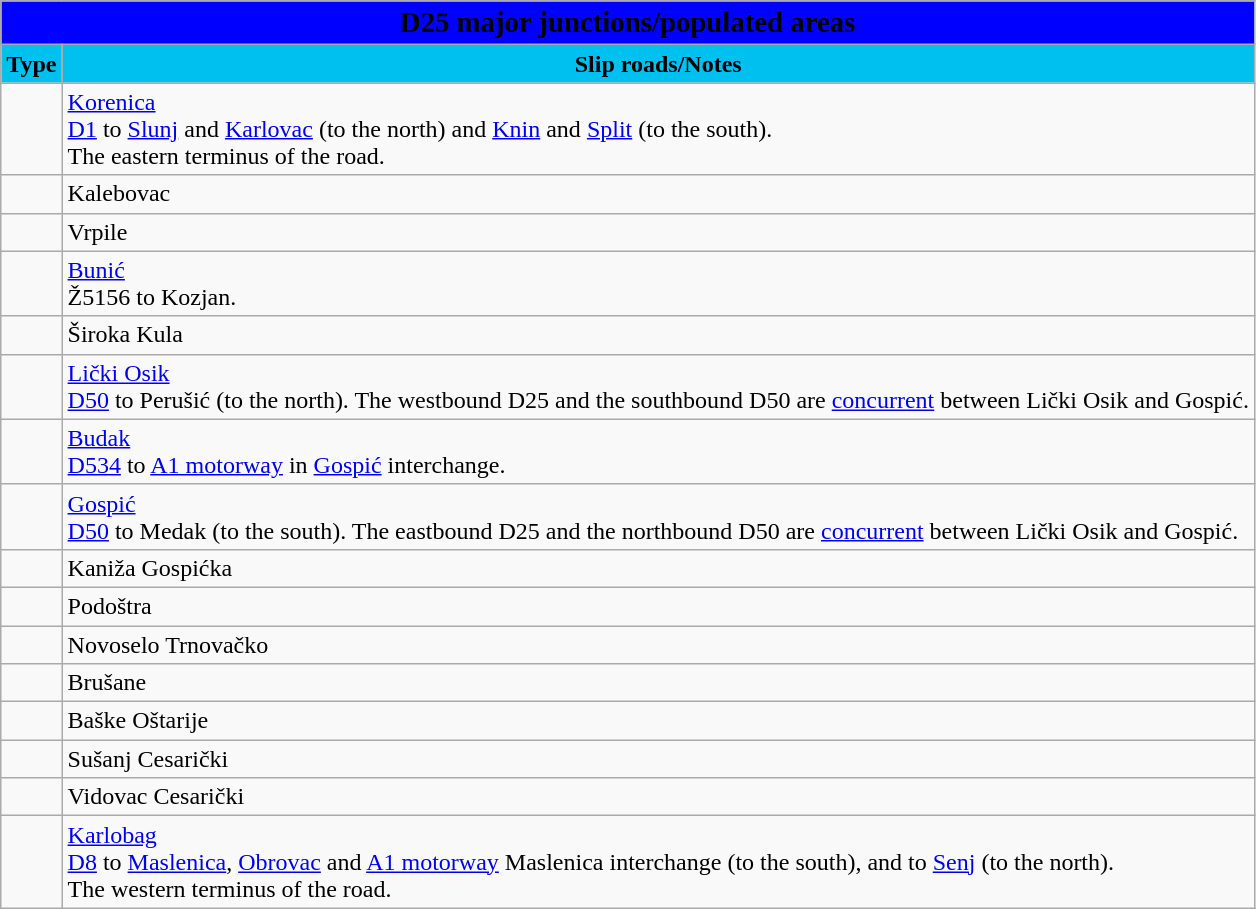<table class="wikitable">
<tr>
<td colspan=2 bgcolor=blue align=center style=margin-top:15><span><big><strong>D25 major junctions/populated areas</strong></big></span></td>
</tr>
<tr>
<td align=center bgcolor=00c0f0><strong>Type</strong></td>
<td align=center bgcolor=00c0f0><strong>Slip roads/Notes</strong></td>
</tr>
<tr>
<td></td>
<td><a href='#'>Korenica</a><br> <a href='#'>D1</a> to <a href='#'>Slunj</a> and <a href='#'>Karlovac</a> (to the north) and <a href='#'>Knin</a> and <a href='#'>Split</a> (to the south).<br>The eastern terminus of the road.</td>
</tr>
<tr>
<td></td>
<td>Kalebovac</td>
</tr>
<tr>
<td></td>
<td>Vrpile</td>
</tr>
<tr>
<td></td>
<td><a href='#'>Bunić</a><br>Ž5156 to Kozjan.</td>
</tr>
<tr>
<td></td>
<td>Široka Kula</td>
</tr>
<tr>
<td></td>
<td><a href='#'>Lički Osik</a><br> <a href='#'>D50</a> to Perušić (to the north). The westbound D25 and the southbound D50 are <a href='#'>concurrent</a> between Lički Osik and Gospić.</td>
</tr>
<tr>
<td></td>
<td><a href='#'>Budak</a><br> <a href='#'>D534</a> to <a href='#'>A1 motorway</a> in <a href='#'>Gospić</a> interchange.</td>
</tr>
<tr>
<td></td>
<td><a href='#'>Gospić</a><br> <a href='#'>D50</a> to Medak (to the south). The eastbound D25 and the northbound D50 are <a href='#'>concurrent</a> between Lički Osik and Gospić.</td>
</tr>
<tr>
<td></td>
<td>Kaniža Gospićka</td>
</tr>
<tr>
<td></td>
<td>Podoštra</td>
</tr>
<tr>
<td></td>
<td>Novoselo Trnovačko</td>
</tr>
<tr>
<td></td>
<td>Brušane</td>
</tr>
<tr>
<td></td>
<td>Baške Oštarije</td>
</tr>
<tr>
<td></td>
<td>Sušanj Cesarički</td>
</tr>
<tr>
<td></td>
<td>Vidovac Cesarički</td>
</tr>
<tr>
<td></td>
<td><a href='#'>Karlobag</a><br> <a href='#'>D8</a> to <a href='#'>Maslenica</a>, <a href='#'>Obrovac</a> and <a href='#'>A1 motorway</a> Maslenica interchange (to the south), and to <a href='#'>Senj</a> (to the north).<br>The western terminus of the road.</td>
</tr>
</table>
